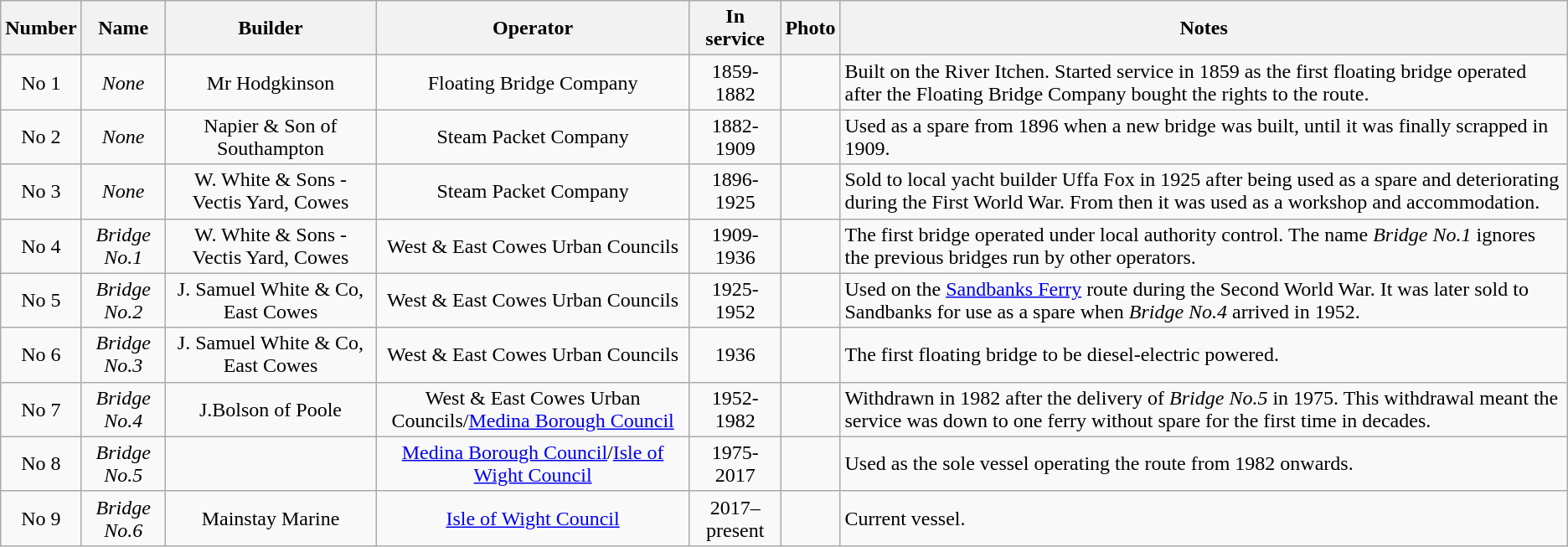<table class="wikitable">
<tr>
<th>Number</th>
<th>Name</th>
<th>Builder</th>
<th>Operator</th>
<th>In service</th>
<th>Photo</th>
<th>Notes</th>
</tr>
<tr>
<td align="center">No 1</td>
<td align="center"><em>None</em></td>
<td align="center">Mr Hodgkinson</td>
<td align="center">Floating Bridge Company</td>
<td align="center">1859-1882</td>
<td></td>
<td>Built on the River Itchen. Started service in 1859 as the first floating bridge operated after the Floating Bridge Company bought the rights to the route.</td>
</tr>
<tr>
<td align="center">No 2</td>
<td align="center"><em>None</em></td>
<td align="center">Napier & Son of Southampton</td>
<td align="center">Steam Packet Company</td>
<td align="center">1882-1909</td>
<td></td>
<td>Used as a spare from 1896 when a new bridge was built, until it was finally scrapped in 1909.</td>
</tr>
<tr>
<td align="center">No 3</td>
<td align="center"><em>None</em></td>
<td align="center">W. White & Sons - Vectis Yard, Cowes</td>
<td align="center">Steam Packet Company</td>
<td align="center">1896-1925</td>
<td></td>
<td>Sold to local yacht builder Uffa Fox in 1925 after being used as a spare and deteriorating during the First World War. From then it was used as a workshop and accommodation.</td>
</tr>
<tr>
<td align="center">No 4</td>
<td align="center"><em>Bridge No.1</em></td>
<td align="center">W. White & Sons - Vectis Yard, Cowes</td>
<td align="center">West & East Cowes Urban Councils</td>
<td align="center">1909-1936</td>
<td></td>
<td>The first bridge operated under local authority control. The name <em>Bridge No.1</em> ignores the previous bridges run by other operators.</td>
</tr>
<tr>
<td align="center">No 5</td>
<td align="center"><em>Bridge No.2</em></td>
<td align="center">J. Samuel White & Co, East Cowes</td>
<td align="center">West & East Cowes Urban Councils</td>
<td align="center">1925-1952</td>
<td></td>
<td>Used on the <a href='#'>Sandbanks Ferry</a> route during the Second World War. It was later sold to Sandbanks for use as a spare when <em>Bridge No.4</em> arrived in 1952.</td>
</tr>
<tr>
<td align="center">No 6</td>
<td align="center"><em>Bridge No.3</em></td>
<td align="center">J. Samuel White & Co, East Cowes</td>
<td align="center">West & East Cowes Urban Councils</td>
<td align="center">1936</td>
<td></td>
<td>The first floating bridge to be diesel-electric powered.</td>
</tr>
<tr>
<td align="center">No 7</td>
<td align="center"><em>Bridge No.4</em></td>
<td align="center">J.Bolson of Poole</td>
<td align="center">West & East Cowes Urban Councils/<a href='#'>Medina Borough Council</a></td>
<td align="center">1952-1982</td>
<td></td>
<td>Withdrawn in 1982 after the delivery of <em>Bridge No.5</em> in 1975. This withdrawal meant the service was down to one ferry without spare for the first time in decades.</td>
</tr>
<tr>
<td align="center">No 8</td>
<td align="center"><em>Bridge No.5</em></td>
<td align="center"></td>
<td align="center"><a href='#'>Medina Borough Council</a>/<a href='#'>Isle of Wight Council</a></td>
<td align="center">1975-2017</td>
<td></td>
<td>Used as the sole vessel operating the route from 1982 onwards.</td>
</tr>
<tr>
<td align="center">No 9</td>
<td align="center"><em>Bridge No.6</em></td>
<td align="center">Mainstay Marine</td>
<td align="center"><a href='#'>Isle of Wight Council</a></td>
<td align="center">2017–present</td>
<td></td>
<td>Current vessel.</td>
</tr>
</table>
